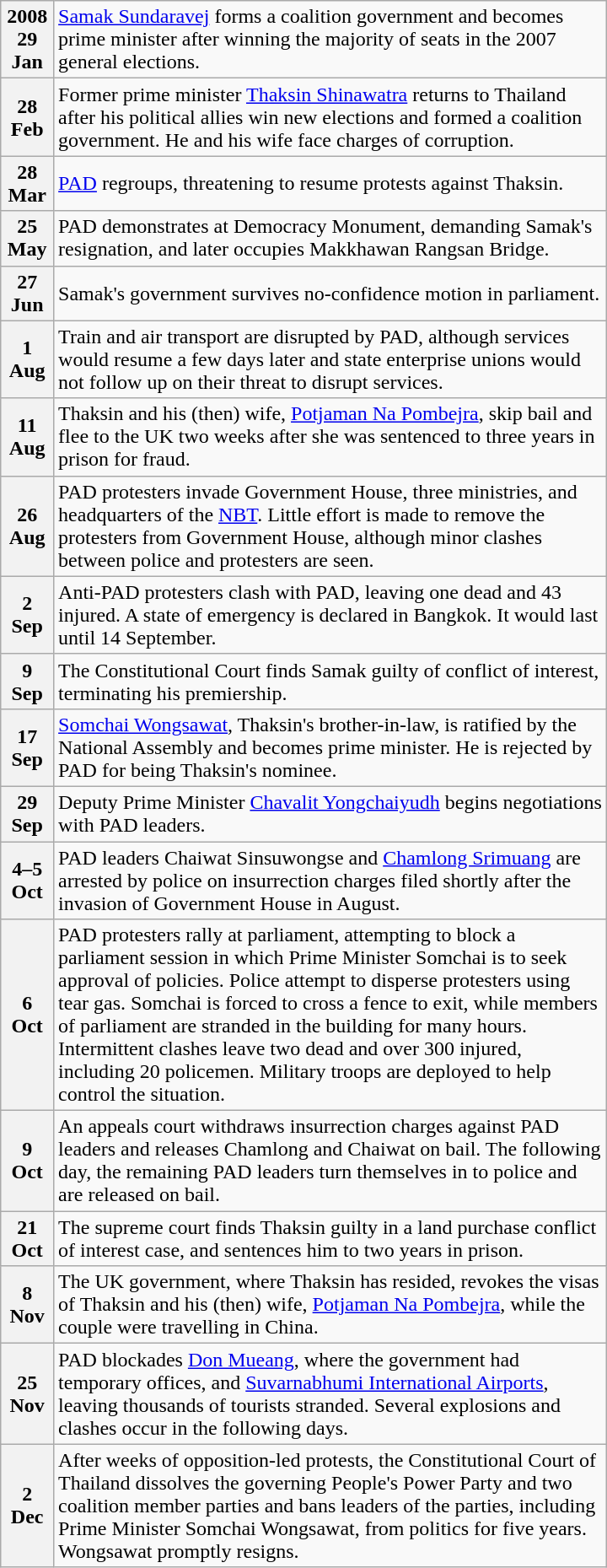<table class="wikitable floatright" style="width:30em">
<tr>
<th>2008<br>29 Jan</th>
<td><a href='#'>Samak Sundaravej</a> forms a coalition government and becomes prime minister after winning the majority of seats in the 2007 general elections.</td>
</tr>
<tr>
<th>28 Feb</th>
<td>Former prime minister <a href='#'>Thaksin Shinawatra</a> returns to Thailand after his political allies win new elections and formed a coalition government. He and his wife face charges of corruption.</td>
</tr>
<tr>
<th>28 Mar</th>
<td><a href='#'>PAD</a> regroups, threatening to resume protests against Thaksin.</td>
</tr>
<tr>
<th>25 May</th>
<td>PAD demonstrates at Democracy Monument, demanding Samak's resignation, and later occupies Makkhawan Rangsan Bridge.</td>
</tr>
<tr>
<th>27 Jun</th>
<td>Samak's government survives no-confidence motion in parliament.</td>
</tr>
<tr>
<th>1 Aug</th>
<td>Train and air transport are disrupted by PAD, although services would resume a few days later and state enterprise unions would not follow up on their threat to disrupt services.</td>
</tr>
<tr>
<th>11 Aug</th>
<td>Thaksin and his (then) wife, <a href='#'>Potjaman Na Pombejra</a>, skip bail and flee to the UK two weeks after she was sentenced to three years in prison for fraud.</td>
</tr>
<tr>
<th>26 Aug</th>
<td>PAD protesters invade Government House, three ministries, and headquarters of the <a href='#'>NBT</a>. Little effort is made to remove the protesters from Government House, although minor clashes between police and protesters are seen.</td>
</tr>
<tr>
<th>2 Sep</th>
<td>Anti-PAD protesters clash with PAD, leaving one dead and 43 injured. A state of emergency is declared in Bangkok. It would last until 14 September.</td>
</tr>
<tr>
<th>9 Sep</th>
<td>The Constitutional Court finds Samak guilty of conflict of interest, terminating his premiership.</td>
</tr>
<tr>
<th>17 Sep</th>
<td><a href='#'>Somchai Wongsawat</a>, Thaksin's brother-in-law, is ratified by the National Assembly and becomes prime minister. He is rejected by PAD for being Thaksin's nominee.</td>
</tr>
<tr>
<th>29 Sep</th>
<td>Deputy Prime Minister <a href='#'>Chavalit Yongchaiyudh</a> begins negotiations with PAD leaders.</td>
</tr>
<tr>
<th>4–5 Oct</th>
<td>PAD leaders Chaiwat Sinsuwongse and <a href='#'>Chamlong Srimuang</a> are arrested by police on insurrection charges filed shortly after the invasion of Government House in August.</td>
</tr>
<tr>
<th>6 Oct</th>
<td>PAD protesters rally at parliament, attempting to block a parliament session in which Prime Minister Somchai is to seek approval of policies. Police attempt to disperse protesters using tear gas. Somchai is forced to cross a fence to exit, while members of parliament are stranded in the building for many hours. Intermittent clashes leave two dead and over 300 injured, including 20 policemen. Military troops are deployed to help control the situation.</td>
</tr>
<tr>
<th>9 Oct</th>
<td>An appeals court withdraws insurrection charges against PAD leaders and releases Chamlong and Chaiwat on bail. The following day, the remaining PAD leaders turn themselves in to police and are released on bail.</td>
</tr>
<tr>
<th>21 Oct</th>
<td>The supreme court finds Thaksin guilty in a land purchase conflict of interest case, and sentences him to two years in prison.</td>
</tr>
<tr>
<th>8 Nov</th>
<td>The UK government, where Thaksin has resided, revokes the visas of Thaksin and his (then) wife, <a href='#'>Potjaman Na Pombejra</a>, while the couple were travelling in China.</td>
</tr>
<tr>
<th>25 Nov</th>
<td>PAD blockades <a href='#'>Don Mueang</a>, where the government had temporary offices, and <a href='#'>Suvarnabhumi International Airports</a>, leaving thousands of tourists stranded. Several explosions and clashes occur in the following days.</td>
</tr>
<tr>
<th>2 Dec</th>
<td>After weeks of opposition-led protests, the Constitutional Court of Thailand dissolves the governing People's Power Party and two coalition member parties and bans leaders of the parties, including Prime Minister Somchai Wongsawat, from politics for five years. Wongsawat promptly resigns.</td>
</tr>
</table>
